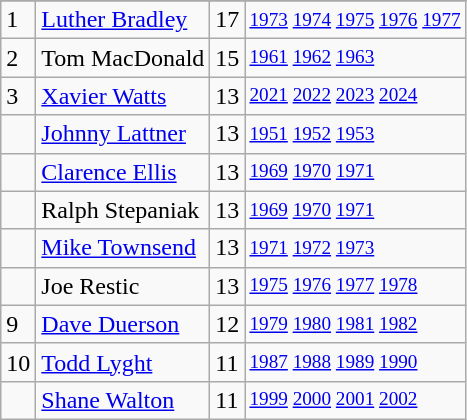<table class="wikitable">
<tr>
</tr>
<tr>
<td>1</td>
<td><a href='#'>Luther Bradley</a></td>
<td>17</td>
<td style="font-size:80%;"><a href='#'>1973</a> <a href='#'>1974</a> <a href='#'>1975</a> <a href='#'>1976</a> <a href='#'>1977</a></td>
</tr>
<tr>
<td>2</td>
<td>Tom MacDonald</td>
<td>15</td>
<td style="font-size:80%;"><a href='#'>1961</a> <a href='#'>1962</a> <a href='#'>1963</a></td>
</tr>
<tr>
<td>3</td>
<td><a href='#'>Xavier Watts</a></td>
<td>13</td>
<td style="font-size:80%;"><a href='#'>2021</a> <a href='#'>2022</a> <a href='#'>2023</a> <a href='#'>2024</a></td>
</tr>
<tr>
<td></td>
<td><a href='#'>Johnny Lattner</a></td>
<td>13</td>
<td style="font-size:80%;"><a href='#'>1951</a> <a href='#'>1952</a> <a href='#'>1953</a></td>
</tr>
<tr>
<td></td>
<td><a href='#'>Clarence Ellis</a></td>
<td>13</td>
<td style="font-size:80%;"><a href='#'>1969</a> <a href='#'>1970</a> <a href='#'>1971</a></td>
</tr>
<tr>
<td></td>
<td>Ralph Stepaniak</td>
<td>13</td>
<td style="font-size:80%;"><a href='#'>1969</a> <a href='#'>1970</a> <a href='#'>1971</a></td>
</tr>
<tr>
<td></td>
<td><a href='#'>Mike Townsend</a></td>
<td>13</td>
<td style="font-size:80%;"><a href='#'>1971</a> <a href='#'>1972</a> <a href='#'>1973</a></td>
</tr>
<tr>
<td></td>
<td>Joe Restic</td>
<td>13</td>
<td style="font-size:80%;"><a href='#'>1975</a> <a href='#'>1976</a> <a href='#'>1977</a> <a href='#'>1978</a></td>
</tr>
<tr>
<td>9</td>
<td><a href='#'>Dave Duerson</a></td>
<td>12</td>
<td style="font-size:80%;"><a href='#'>1979</a> <a href='#'>1980</a> <a href='#'>1981</a> <a href='#'>1982</a></td>
</tr>
<tr>
<td>10</td>
<td><a href='#'>Todd Lyght</a></td>
<td>11</td>
<td style="font-size:80%;"><a href='#'>1987</a> <a href='#'>1988</a> <a href='#'>1989</a> <a href='#'>1990</a></td>
</tr>
<tr>
<td></td>
<td><a href='#'>Shane Walton</a></td>
<td>11</td>
<td style="font-size:80%;"><a href='#'>1999</a> <a href='#'>2000</a> <a href='#'>2001</a> <a href='#'>2002</a></td>
</tr>
</table>
